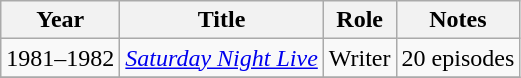<table class="wikitable sortable">
<tr>
<th>Year</th>
<th>Title</th>
<th>Role</th>
<th>Notes</th>
</tr>
<tr>
<td>1981–1982</td>
<td><em><a href='#'>Saturday Night Live</a></em></td>
<td>Writer</td>
<td>20 episodes</td>
</tr>
<tr>
</tr>
</table>
